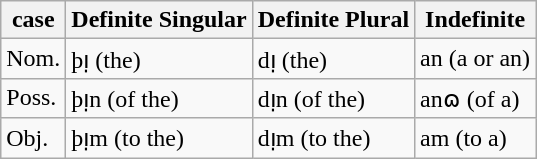<table class="wikitable">
<tr>
<th>case</th>
<th>Definite Singular</th>
<th>Definite Plural</th>
<th>Indefinite</th>
</tr>
<tr>
<td>Nom.</td>
<td>þı̣ (the)</td>
<td>dı̣ (the)</td>
<td>an (a or an)</td>
</tr>
<tr>
<td>Poss.</td>
<td>þı̣n (of the)</td>
<td>dı̣n (of the)</td>
<td>anɷ (of a)</td>
</tr>
<tr>
<td>Obj.</td>
<td>þı̣m (to the)</td>
<td>dı̣m (to the)</td>
<td>am (to a)</td>
</tr>
</table>
